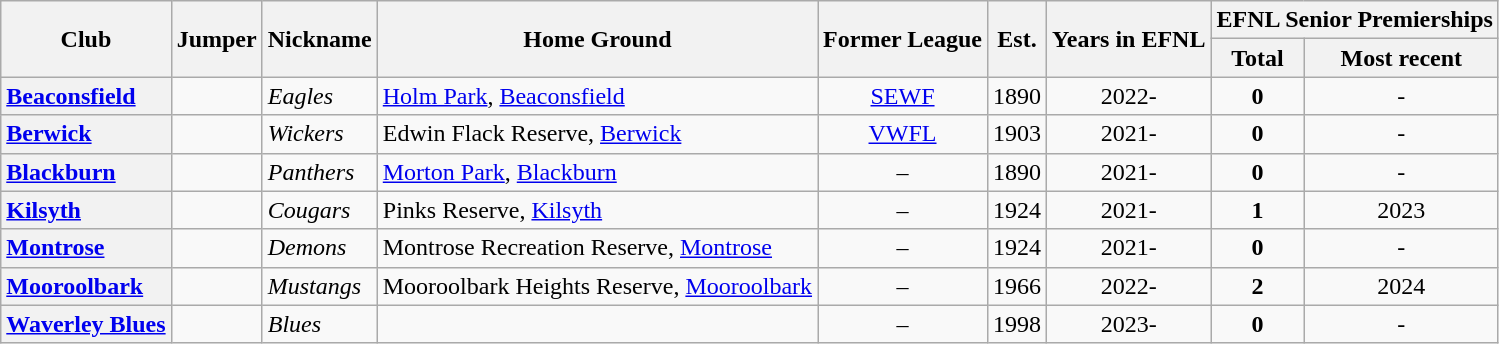<table class="wikitable sortable">
<tr>
<th rowspan="2">Club</th>
<th rowspan="2">Jumper</th>
<th rowspan="2">Nickname</th>
<th rowspan="2">Home Ground</th>
<th rowspan="2">Former League</th>
<th rowspan="2">Est.</th>
<th rowspan="2">Years in EFNL</th>
<th colspan="2">EFNL Senior Premierships</th>
</tr>
<tr>
<th>Total</th>
<th>Most recent</th>
</tr>
<tr>
<th style="text-align:left"><a href='#'>Beaconsfield</a></th>
<td></td>
<td><em>Eagles</em></td>
<td><a href='#'>Holm Park</a>, <a href='#'>Beaconsfield</a></td>
<td align="center"><a href='#'>SEWF</a></td>
<td align="center">1890</td>
<td align="center">2022-</td>
<td align="center"><strong>0</strong></td>
<td align="center">-</td>
</tr>
<tr>
<th style="text-align:left"><a href='#'>Berwick</a></th>
<td></td>
<td><em>Wickers</em></td>
<td>Edwin Flack Reserve, <a href='#'>Berwick</a></td>
<td align="center"><a href='#'>VWFL</a></td>
<td align="center">1903</td>
<td align="center">2021-</td>
<td align="center"><strong>0</strong></td>
<td align="center">-</td>
</tr>
<tr>
<th style="text-align:left"><a href='#'>Blackburn</a></th>
<td></td>
<td><em>Panthers</em></td>
<td><a href='#'>Morton Park</a>, <a href='#'>Blackburn</a></td>
<td align="center">–</td>
<td align="center">1890</td>
<td align="center">2021-</td>
<td align="center"><strong>0</strong></td>
<td align="center">-</td>
</tr>
<tr>
<th style="text-align:left"><a href='#'>Kilsyth</a></th>
<td></td>
<td><em>Cougars</em></td>
<td>Pinks Reserve, <a href='#'>Kilsyth</a></td>
<td align="center">–</td>
<td align="center">1924</td>
<td align="center">2021-</td>
<td align="center"><strong>1</strong></td>
<td align="center">2023</td>
</tr>
<tr>
<th style="text-align:left"><a href='#'>Montrose</a></th>
<td></td>
<td><em>Demons</em></td>
<td>Montrose Recreation Reserve, <a href='#'>Montrose</a></td>
<td align="center">–</td>
<td align="center">1924</td>
<td align="center">2021-</td>
<td align="center"><strong>0</strong></td>
<td align="center">-</td>
</tr>
<tr>
<th style="text-align:left"><a href='#'>Mooroolbark</a></th>
<td></td>
<td><em>Mustangs</em></td>
<td>Mooroolbark Heights Reserve, <a href='#'>Mooroolbark</a></td>
<td align="center">–</td>
<td align="center">1966</td>
<td align="center">2022-</td>
<td align="center"><strong>2</strong></td>
<td align="center">2024</td>
</tr>
<tr>
<th style="text-align:left"><a href='#'>Waverley Blues</a></th>
<td></td>
<td><em>Blues</em></td>
<td></td>
<td align="center">–</td>
<td align="center">1998</td>
<td align="center">2023-</td>
<td align="center"><strong>0</strong></td>
<td align="center">-</td>
</tr>
</table>
